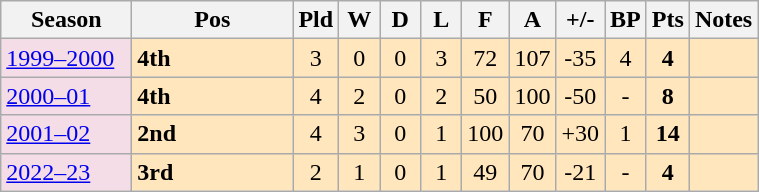<table class="wikitable">
<tr border=1 cellpadding=5 cellspacing=0>
<th style="width:80px;">Season</th>
<th style="width:100px;">Pos</th>
<th style="width:20px;">Pld</th>
<th style="width:20px;">W</th>
<th style="width:20px;">D</th>
<th style="width:20px;">L</th>
<th style="width:20px;">F</th>
<th style="width:20px;">A</th>
<th style="width:25px;">+/-</th>
<th style="width:20px;">BP</th>
<th style="width:20px;">Pts</th>
<th>Notes<br></th>
</tr>
<tr align=center>
<td style="text-align:left; background:#F4DDE7;"><a href='#'>1999–2000</a></td>
<td style="text-align:left; background:#ffe6bd;"><strong>4th</strong></td>
<td style="background:#ffe6bd;">3</td>
<td style="background:#ffe6bd;">0</td>
<td style="background:#ffe6bd;">0</td>
<td style="background:#ffe6bd;">3</td>
<td style="background:#ffe6bd;">72</td>
<td style="background:#ffe6bd;">107</td>
<td style="background:#ffe6bd;">-35</td>
<td style="background:#ffe6bd;">4</td>
<td style="background:#ffe6bd;"><strong>4</strong></td>
<td style="background:#ffe6bd;"><br>
</td>
</tr>
<tr align=center>
<td style="text-align:left; background:#F4DDE7;"><a href='#'>2000–01</a></td>
<td style="text-align:left; background:#ffe6bd;"><strong>4th</strong></td>
<td style="background:#ffe6bd;">4</td>
<td style="background:#ffe6bd;">2</td>
<td style="background:#ffe6bd;">0</td>
<td style="background:#ffe6bd;">2</td>
<td style="background:#ffe6bd;">50</td>
<td style="background:#ffe6bd;">100</td>
<td style="background:#ffe6bd;">-50</td>
<td style="background:#ffe6bd;">-</td>
<td style="background:#ffe6bd;"><strong>8</strong></td>
<td style="background:#ffe6bd;"><br>
</td>
</tr>
<tr align=center>
<td style="text-align:left; background:#F4DDE7;"><a href='#'>2001–02</a></td>
<td style="text-align:left; background:#ffe6bd;"><strong>2nd</strong></td>
<td style="background:#ffe6bd;">4</td>
<td style="background:#ffe6bd;">3</td>
<td style="background:#ffe6bd;">0</td>
<td style="background:#ffe6bd;">1</td>
<td style="background:#ffe6bd;">100</td>
<td style="background:#ffe6bd;">70</td>
<td style="background:#ffe6bd;">+30</td>
<td style="background:#ffe6bd;">1</td>
<td style="background:#ffe6bd;"><strong>14</strong></td>
<td style="background:#ffe6bd;"><br>
</td>
</tr>
<tr align=center>
<td style="text-align:left; background:#F4DDE7;"><a href='#'>2022–23</a></td>
<td style="text-align:left; background:#ffe6bd;"><strong>3rd</strong></td>
<td style="background:#ffe6bd;">2</td>
<td style="background:#ffe6bd;">1</td>
<td style="background:#ffe6bd;">0</td>
<td style="background:#ffe6bd;">1</td>
<td style="background:#ffe6bd;">49</td>
<td style="background:#ffe6bd;">70</td>
<td style="background:#ffe6bd;">-21</td>
<td style="background:#ffe6bd;">-</td>
<td style="background:#ffe6bd;"><strong>4</strong></td>
<td style="background:#ffe6bd;"><br></td>
</tr>
</table>
